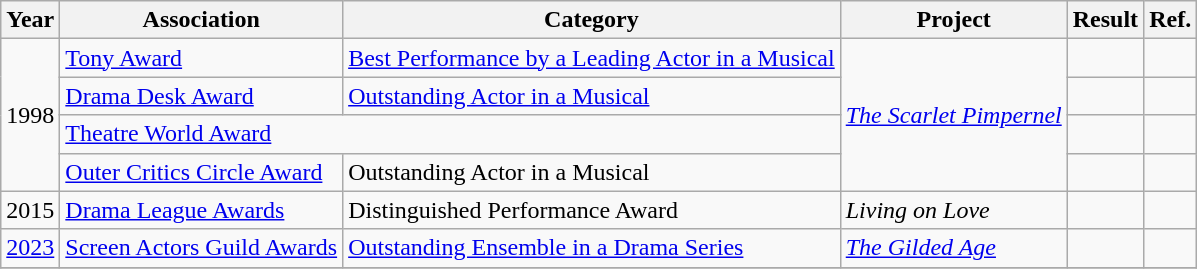<table class="wikitable">
<tr>
<th>Year</th>
<th>Association</th>
<th>Category</th>
<th>Project</th>
<th>Result</th>
<th>Ref.</th>
</tr>
<tr>
<td rowspan="4">1998</td>
<td><a href='#'>Tony Award</a></td>
<td><a href='#'>Best Performance by a Leading Actor in a Musical</a></td>
<td rowspan="4"><em><a href='#'>The Scarlet Pimpernel</a></em></td>
<td></td>
<td></td>
</tr>
<tr>
<td><a href='#'>Drama Desk Award</a></td>
<td><a href='#'>Outstanding Actor in a Musical</a></td>
<td></td>
<td></td>
</tr>
<tr>
<td colspan="2"><a href='#'>Theatre World Award</a></td>
<td></td>
<td></td>
</tr>
<tr>
<td><a href='#'>Outer Critics Circle Award</a></td>
<td>Outstanding Actor in a Musical</td>
<td></td>
<td></td>
</tr>
<tr>
<td>2015</td>
<td><a href='#'>Drama League Awards</a></td>
<td>Distinguished Performance Award</td>
<td><em>Living on Love</em></td>
<td></td>
<td></td>
</tr>
<tr>
<td align="center"><a href='#'>2023</a></td>
<td><a href='#'>Screen Actors Guild Awards</a></td>
<td><a href='#'>Outstanding Ensemble in a Drama Series</a></td>
<td><em><a href='#'>The Gilded Age</a></em></td>
<td></td>
<td align="center"></td>
</tr>
<tr>
</tr>
</table>
